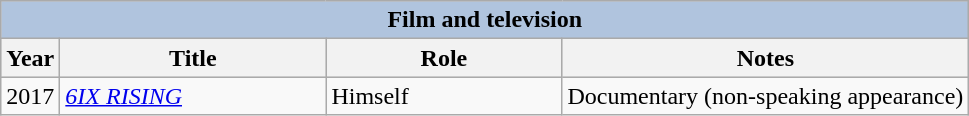<table class="wikitable">
<tr style="background:#ccc; text-align:center;">
<th colspan="4" style="background: LightSteelBlue;">Film and television</th>
</tr>
<tr style="background:#ccc; text-align:center;">
<th style="text-align:center;">Year</th>
<th style="width:170px;">Title</th>
<th style="width:150px;">Role</th>
<th>Notes</th>
</tr>
<tr>
<td>2017</td>
<td><em><a href='#'>6IX RISING</a></em></td>
<td>Himself</td>
<td>Documentary (non-speaking appearance)</td>
</tr>
</table>
